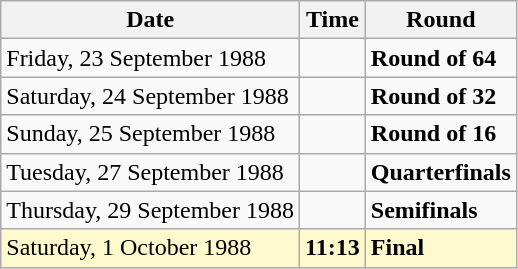<table class="wikitable">
<tr>
<th>Date</th>
<th>Time</th>
<th>Round</th>
</tr>
<tr>
<td>Friday, 23 September 1988</td>
<td></td>
<td><strong>Round of 64</strong></td>
</tr>
<tr>
<td>Saturday, 24 September 1988</td>
<td></td>
<td><strong>Round of 32</strong></td>
</tr>
<tr>
<td>Sunday, 25 September 1988</td>
<td></td>
<td><strong>Round of 16</strong></td>
</tr>
<tr>
<td>Tuesday, 27 September 1988</td>
<td></td>
<td><strong>Quarterfinals</strong></td>
</tr>
<tr>
<td>Thursday, 29 September 1988</td>
<td></td>
<td><strong>Semifinals</strong></td>
</tr>
<tr style=background:lemonchiffon>
<td>Saturday, 1 October 1988</td>
<td><strong>11:13</strong></td>
<td><strong>Final</strong></td>
</tr>
</table>
